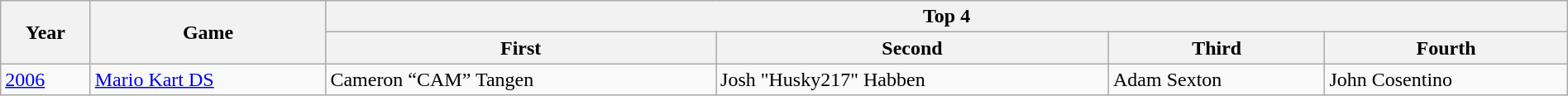<table class="wikitable sortable" width=100%>
<tr>
<th rowspan=2>Year</th>
<th rowspan=2>Game</th>
<th colspan=4>Top 4</th>
</tr>
<tr>
<th>First</th>
<th>Second</th>
<th>Third</th>
<th>Fourth</th>
</tr>
<tr>
<td><a href='#'>2006</a></td>
<td><a href='#'>Mario Kart DS</a></td>
<td> Cameron “CAM” Tangen</td>
<td> Josh "Husky217" Habben</td>
<td> Adam Sexton</td>
<td> John Cosentino</td>
</tr>
</table>
